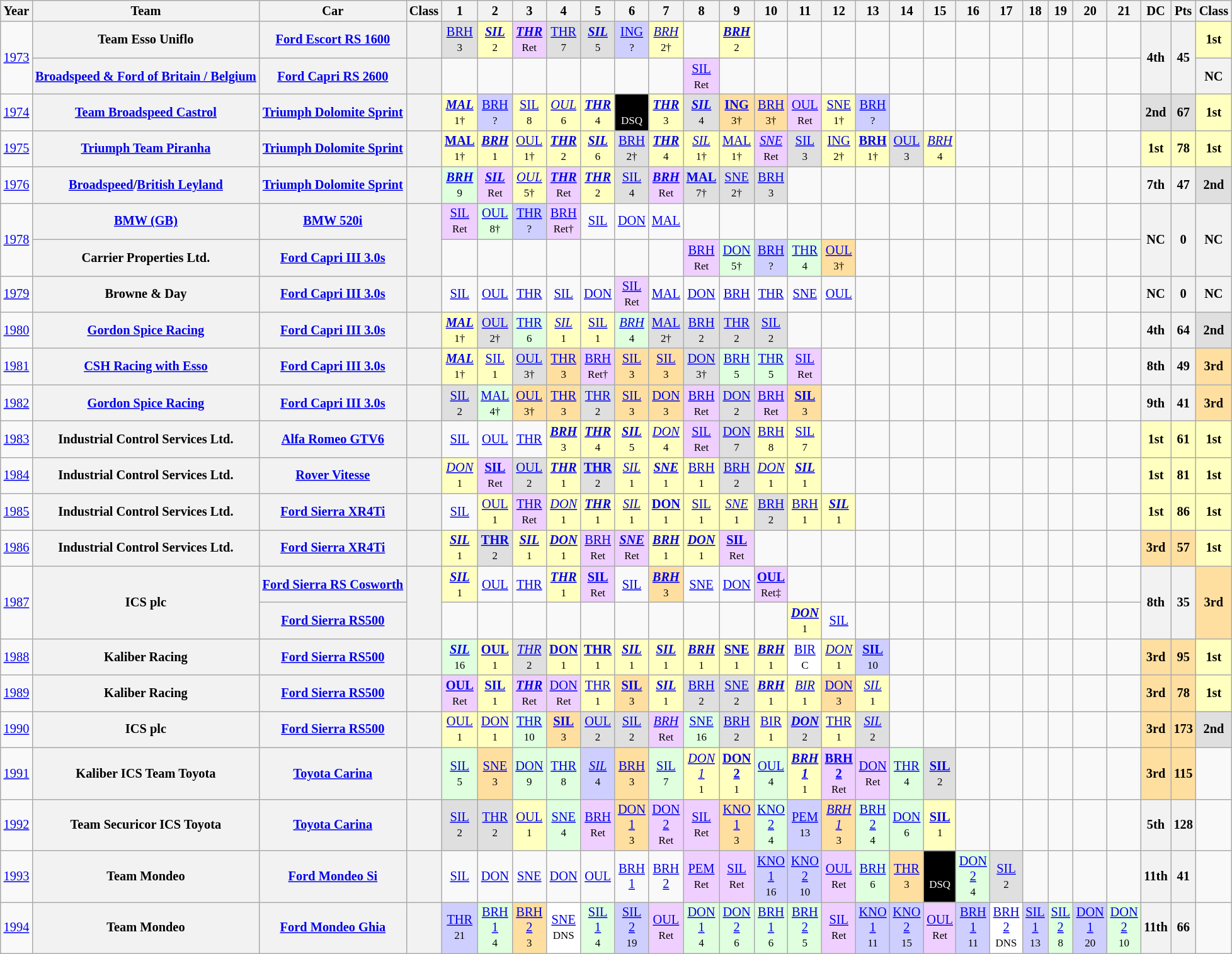<table class="wikitable" style="text-align:center; font-size:85%">
<tr>
<th>Year</th>
<th>Team</th>
<th>Car</th>
<th>Class</th>
<th>1</th>
<th>2</th>
<th>3</th>
<th>4</th>
<th>5</th>
<th>6</th>
<th>7</th>
<th>8</th>
<th>9</th>
<th>10</th>
<th>11</th>
<th>12</th>
<th>13</th>
<th>14</th>
<th>15</th>
<th>16</th>
<th>17</th>
<th>18</th>
<th>19</th>
<th>20</th>
<th>21</th>
<th>DC</th>
<th>Pts</th>
<th>Class</th>
</tr>
<tr>
<td rowspan=2><a href='#'>1973</a></td>
<th nowrap>Team Esso Uniflo</th>
<th nowrap><a href='#'>Ford Escort RS 1600</a></th>
<th><span></span></th>
<td style="background:#DFDFDF;"><a href='#'>BRH</a><br><small>3</small></td>
<td style="background:#FFFFBF;"><strong><em><a href='#'>SIL</a></em></strong><br><small>2</small></td>
<td style="background:#EFCFFF;"><strong><em><a href='#'>THR</a></em></strong><br><small>Ret</small></td>
<td style="background:#DFDFDF;"><a href='#'>THR</a><br><small>7</small></td>
<td style="background:#DFDFDF;"><strong><em><a href='#'>SIL</a></em></strong><br><small>5</small></td>
<td style="background:#CFCFFF;"><a href='#'>ING</a><br><small>?</small></td>
<td style="background:#FFFFBF;"><em><a href='#'>BRH</a></em><br><small>2†</small></td>
<td></td>
<td style="background:#FFFFBF;"><strong><em><a href='#'>BRH</a></em></strong><br><small>2</small></td>
<td></td>
<td></td>
<td></td>
<td></td>
<td></td>
<td></td>
<td></td>
<td></td>
<td></td>
<td></td>
<td></td>
<td></td>
<th rowspan=2>4th</th>
<th rowspan=2>45</th>
<td style="background:#FFFFBF;"><strong>1st</strong></td>
</tr>
<tr>
<th nowrap><a href='#'>Broadspeed & Ford of Britain / Belgium</a></th>
<th nowrap><a href='#'>Ford Capri RS 2600</a></th>
<th><span></span></th>
<td></td>
<td></td>
<td></td>
<td></td>
<td></td>
<td></td>
<td></td>
<td style="background:#EFCFFF;"><a href='#'>SIL</a><br><small>Ret</small></td>
<td></td>
<td></td>
<td></td>
<td></td>
<td></td>
<td></td>
<td></td>
<td></td>
<td></td>
<td></td>
<td></td>
<td></td>
<td></td>
<th>NC</th>
</tr>
<tr>
<td><a href='#'>1974</a></td>
<th nowrap><a href='#'>Team Broadspeed Castrol</a></th>
<th nowrap><a href='#'>Triumph Dolomite Sprint</a></th>
<th><span></span></th>
<td style="background:#FFFFBF;"><strong><em><a href='#'>MAL</a></em></strong><br><small>1†</small></td>
<td style="background:#CFCFFF;"><a href='#'>BRH</a><br><small>?</small></td>
<td style="background:#FFFFBF;"><a href='#'>SIL</a><br><small>8</small></td>
<td style="background:#FFFFBF;"><em><a href='#'>OUL</a></em><br><small>6</small></td>
<td style="background:#FFFFBF;"><strong><em><a href='#'>THR</a></em></strong><br><small>4</small></td>
<td style="background:#000000; color:white"><a href='#'></a><br><small>DSQ</small></td>
<td style="background:#FFFFBF;"><strong><em><a href='#'>THR</a></em></strong><br><small>3</small></td>
<td style="background:#DFDFDF;"><strong><em><a href='#'>SIL</a></em></strong><br><small>4</small></td>
<td style="background:#FFDF9F;"><strong><a href='#'>ING</a></strong><br><small>3†</small></td>
<td style="background:#FFDF9F;"><a href='#'>BRH</a><br><small>3†</small></td>
<td style="background:#EFCFFF;"><a href='#'>OUL</a><br><small>Ret</small></td>
<td style="background:#FFFFBF;"><a href='#'>SNE</a><br><small>1†</small></td>
<td style="background:#CFCFFF;"><a href='#'>BRH</a><br><small>?</small></td>
<td></td>
<td></td>
<td></td>
<td></td>
<td></td>
<td></td>
<td></td>
<td></td>
<td style="background:#DFDFDF;"><strong>2nd</strong></td>
<td style="background:#DFDFDF;"><strong>67</strong></td>
<td style="background:#FFFFBF;"><strong>1st</strong></td>
</tr>
<tr>
<td><a href='#'>1975</a></td>
<th nowrap><a href='#'>Triumph Team Piranha</a></th>
<th nowrap><a href='#'>Triumph Dolomite Sprint</a></th>
<th><span></span></th>
<td style="background:#FFFFBF;"><strong><a href='#'>MAL</a></strong><br><small>1†</small></td>
<td style="background:#FFFFBF;"><strong><em><a href='#'>BRH</a></em></strong><br><small>1</small></td>
<td style="background:#FFFFBF;"><a href='#'>OUL</a><br><small>1†</small></td>
<td style="background:#FFFFBF;"><strong><em><a href='#'>THR</a></em></strong><br><small>2</small></td>
<td style="background:#FFFFBF;"><strong><em><a href='#'>SIL</a></em></strong><br><small>6</small></td>
<td style="background:#DFDFDF;"><a href='#'>BRH</a><br><small>2†</small></td>
<td style="background:#FFFFBF;"><strong><em><a href='#'>THR</a></em></strong><br><small>4</small></td>
<td style="background:#FFFFBF;"><em><a href='#'>SIL</a></em><br><small>1†</small></td>
<td style="background:#FFFFBF;"><a href='#'>MAL</a><br><small>1†</small></td>
<td style="background:#EFCFFF;"><em><a href='#'>SNE</a></em><br><small>Ret</small></td>
<td style="background:#DFDFDF;"><a href='#'>SIL</a><br><small>3</small></td>
<td style="background:#FFFFBF;"><a href='#'>ING</a><br><small>2†</small></td>
<td style="background:#FFFFBF;"><strong><a href='#'>BRH</a></strong><br><small>1†</small></td>
<td style="background:#DFDFDF;"><a href='#'>OUL</a><br><small>3</small></td>
<td style="background:#FFFFBF;"><em><a href='#'>BRH</a></em><br><small>4</small></td>
<td></td>
<td></td>
<td></td>
<td></td>
<td></td>
<td></td>
<td style="background:#FFFFBF;"><strong>1st</strong></td>
<td style="background:#FFFFBF;"><strong>78</strong></td>
<td style="background:#FFFFBF;"><strong>1st</strong></td>
</tr>
<tr>
<td><a href='#'>1976</a></td>
<th nowrap><a href='#'>Broadspeed</a>/<a href='#'>British Leyland</a></th>
<th nowrap><a href='#'>Triumph Dolomite Sprint</a></th>
<th><span></span></th>
<td style="background:#DFFFDF;"><strong><em><a href='#'>BRH</a></em></strong><br><small>9</small></td>
<td style="background:#EFCFFF;"><strong><em><a href='#'>SIL</a></em></strong><br><small>Ret</small></td>
<td style="background:#FFFFBF;"><em><a href='#'>OUL</a></em><br><small>5†</small></td>
<td style="background:#EFCFFF;"><strong><em><a href='#'>THR</a></em></strong><br><small>Ret</small></td>
<td style="background:#FFFFBF;"><strong><em><a href='#'>THR</a></em></strong><br><small>2</small></td>
<td style="background:#DFDFDF;"><a href='#'>SIL</a><br><small>4</small></td>
<td style="background:#EFCFFF;"><strong><em><a href='#'>BRH</a></em></strong><br><small>Ret</small></td>
<td style="background:#DFDFDF;"><strong><a href='#'>MAL</a></strong><br><small>7†</small></td>
<td style="background:#DFDFDF;"><a href='#'>SNE</a><br><small>2†</small></td>
<td style="background:#DFDFDF;"><a href='#'>BRH</a><br><small>3</small></td>
<td></td>
<td></td>
<td></td>
<td></td>
<td></td>
<td></td>
<td></td>
<td></td>
<td></td>
<td></td>
<td></td>
<th>7th</th>
<th>47</th>
<td style="background:#DFDFDF;"><strong>2nd</strong></td>
</tr>
<tr>
<td rowspan=2><a href='#'>1978</a></td>
<th nowrap><a href='#'>BMW (GB)</a></th>
<th nowrap><a href='#'>BMW 520i</a></th>
<th rowspan=2><span></span></th>
<td style="background:#EFCFFF;"><a href='#'>SIL</a><br><small>Ret</small></td>
<td style="background:#DFFFDF;"><a href='#'>OUL</a><br><small>8†</small></td>
<td style="background:#CFCFFF;"><a href='#'>THR</a><br><small>?</small></td>
<td style="background:#EFCFFF;"><a href='#'>BRH</a><br><small>Ret†</small></td>
<td><a href='#'>SIL</a></td>
<td><a href='#'>DON</a></td>
<td><a href='#'>MAL</a></td>
<td></td>
<td></td>
<td></td>
<td></td>
<td></td>
<td></td>
<td></td>
<td></td>
<td></td>
<td></td>
<td></td>
<td></td>
<td></td>
<td></td>
<th rowspan=2>NC</th>
<th rowspan=2>0</th>
<th rowspan=2>NC</th>
</tr>
<tr>
<th nowrap>Carrier Properties Ltd.</th>
<th nowrap><a href='#'>Ford Capri III 3.0s</a></th>
<td></td>
<td></td>
<td></td>
<td></td>
<td></td>
<td></td>
<td></td>
<td style="background:#EFCFFF;"><a href='#'>BRH</a><br><small>Ret</small></td>
<td style="background:#DFFFDF;"><a href='#'>DON</a><br><small>5†</small></td>
<td style="background:#CFCFFF;"><a href='#'>BRH</a><br><small>?</small></td>
<td style="background:#DFFFDF;"><a href='#'>THR</a><br><small>4</small></td>
<td style="background:#FFDF9F;"><a href='#'>OUL</a><br><small>3†</small></td>
<td></td>
<td></td>
<td></td>
<td></td>
<td></td>
<td></td>
<td></td>
<td></td>
<td></td>
</tr>
<tr>
<td><a href='#'>1979</a></td>
<th nowrap>Browne & Day</th>
<th nowrap><a href='#'>Ford Capri III 3.0s</a></th>
<th><span></span></th>
<td><a href='#'>SIL</a></td>
<td><a href='#'>OUL</a></td>
<td><a href='#'>THR</a></td>
<td><a href='#'>SIL</a></td>
<td><a href='#'>DON</a></td>
<td style="background:#EFCFFF;"><a href='#'>SIL</a><br><small>Ret</small></td>
<td><a href='#'>MAL</a></td>
<td><a href='#'>DON</a></td>
<td><a href='#'>BRH</a></td>
<td><a href='#'>THR</a></td>
<td><a href='#'>SNE</a></td>
<td><a href='#'>OUL</a></td>
<td></td>
<td></td>
<td></td>
<td></td>
<td></td>
<td></td>
<td></td>
<td></td>
<td></td>
<th>NC</th>
<th>0</th>
<th>NC</th>
</tr>
<tr>
<td><a href='#'>1980</a></td>
<th nowrap><a href='#'>Gordon Spice Racing</a></th>
<th nowrap><a href='#'>Ford Capri III 3.0s</a></th>
<th><span></span></th>
<td style="background:#FFFFBF;"><strong><em><a href='#'>MAL</a></em></strong><br><small>1†</small></td>
<td style="background:#DFDFDF;"><a href='#'>OUL</a><br><small>2†</small></td>
<td style="background:#DFFFDF;"><a href='#'>THR</a><br><small>6</small></td>
<td style="background:#FFFFBF;"><em><a href='#'>SIL</a></em><br><small>1</small></td>
<td style="background:#FFFFBF;"><a href='#'>SIL</a><br><small>1</small></td>
<td style="background:#DFFFDF;"><em><a href='#'>BRH</a></em><br><small>4</small></td>
<td style="background:#DFDFDF;"><a href='#'>MAL</a><br><small>2†</small></td>
<td style="background:#DFDFDF;"><a href='#'>BRH</a><br><small>2</small></td>
<td style="background:#DFDFDF;"><a href='#'>THR</a><br><small>2</small></td>
<td style="background:#DFDFDF;"><a href='#'>SIL</a><br><small>2</small></td>
<td></td>
<td></td>
<td></td>
<td></td>
<td></td>
<td></td>
<td></td>
<td></td>
<td></td>
<td></td>
<td></td>
<th>4th</th>
<th>64</th>
<td style="background:#DFDFDF;"><strong>2nd</strong></td>
</tr>
<tr>
<td><a href='#'>1981</a></td>
<th nowrap><a href='#'>CSH Racing with Esso</a></th>
<th nowrap><a href='#'>Ford Capri III 3.0s</a></th>
<th><span></span></th>
<td style="background:#FFFFBF;"><strong><em><a href='#'>MAL</a></em></strong><br><small>1†</small></td>
<td style="background:#FFFFBF;"><a href='#'>SIL</a><br><small>1</small></td>
<td style="background:#DFDFDF;"><a href='#'>OUL</a><br><small>3†</small></td>
<td style="background:#FFDF9F;"><a href='#'>THR</a><br><small>3</small></td>
<td style="background:#EFCFFF;"><a href='#'>BRH</a><br><small>Ret†</small></td>
<td style="background:#FFDF9F;"><a href='#'>SIL</a><br><small>3</small></td>
<td style="background:#FFDF9F;"><a href='#'>SIL</a><br><small>3</small></td>
<td style="background:#DFDFDF;"><a href='#'>DON</a><br><small>3†</small></td>
<td style="background:#DFFFDF;"><a href='#'>BRH</a><br><small>5</small></td>
<td style="background:#DFFFDF;"><a href='#'>THR</a><br><small>5</small></td>
<td style="background:#EFCFFF;"><a href='#'>SIL</a><br><small>Ret</small></td>
<td></td>
<td></td>
<td></td>
<td></td>
<td></td>
<td></td>
<td></td>
<td></td>
<td></td>
<td></td>
<th>8th</th>
<th>49</th>
<td style="background:#FFDF9F;"><strong>3rd</strong></td>
</tr>
<tr>
<td><a href='#'>1982</a></td>
<th nowrap><a href='#'>Gordon Spice Racing</a></th>
<th nowrap><a href='#'>Ford Capri III 3.0s</a></th>
<th><span></span></th>
<td style="background:#DFDFDF;"><a href='#'>SIL</a><br><small>2</small></td>
<td style="background:#DFFFDF;"><a href='#'>MAL</a><br><small>4†</small></td>
<td style="background:#FFDF9F;"><a href='#'>OUL</a><br><small>3†</small></td>
<td style="background:#FFDF9F;"><a href='#'>THR</a><br><small>3</small></td>
<td style="background:#DFDFDF;"><a href='#'>THR</a><br><small>2</small></td>
<td style="background:#FFDF9F;"><a href='#'>SIL</a><br><small>3</small></td>
<td style="background:#FFDF9F;"><a href='#'>DON</a><br><small>3</small></td>
<td style="background:#EFCFFF;"><a href='#'>BRH</a><br><small>Ret</small></td>
<td style="background:#DFDFDF;"><a href='#'>DON</a><br><small>2</small></td>
<td style="background:#EFCFFF;"><a href='#'>BRH</a><br><small>Ret</small></td>
<td style="background:#FFDF9F;"><strong><a href='#'>SIL</a></strong><br><small>3</small></td>
<td></td>
<td></td>
<td></td>
<td></td>
<td></td>
<td></td>
<td></td>
<td></td>
<td></td>
<td></td>
<th>9th</th>
<th>41</th>
<td style="background:#FFDF9F;"><strong>3rd</strong></td>
</tr>
<tr>
<td><a href='#'>1983</a></td>
<th nowrap>Industrial Control Services Ltd.</th>
<th nowrap><a href='#'>Alfa Romeo GTV6</a></th>
<th><span></span></th>
<td><a href='#'>SIL</a></td>
<td><a href='#'>OUL</a></td>
<td><a href='#'>THR</a></td>
<td style="background:#FFFFBF;"><strong><em><a href='#'>BRH</a></em></strong><br><small>3</small></td>
<td style="background:#FFFFBF;"><strong><em><a href='#'>THR</a></em></strong><br><small>4</small></td>
<td style="background:#FFFFBF;"><strong><em><a href='#'>SIL</a></em></strong><br><small>5</small></td>
<td style="background:#FFFFBF;"><em><a href='#'>DON</a></em><br><small>4</small></td>
<td style="background:#EFCFFF;"><a href='#'>SIL</a><br><small>Ret</small></td>
<td style="background:#DFDFDF;"><a href='#'>DON</a><br><small>7</small></td>
<td style="background:#FFFFBF;"><a href='#'>BRH</a><br><small>8</small></td>
<td style="background:#FFFFBF;"><a href='#'>SIL</a><br><small>7</small></td>
<td></td>
<td></td>
<td></td>
<td></td>
<td></td>
<td></td>
<td></td>
<td></td>
<td></td>
<td></td>
<td style="background:#FFFFBF;"><strong>1st</strong></td>
<td style="background:#FFFFBF;"><strong>61</strong></td>
<td style="background:#FFFFBF;"><strong>1st</strong></td>
</tr>
<tr>
<td><a href='#'>1984</a></td>
<th nowrap>Industrial Control Services Ltd.</th>
<th nowrap><a href='#'>Rover Vitesse</a></th>
<th><span></span></th>
<td style="background:#FFFFBF;"><em><a href='#'>DON</a></em><br><small>1</small></td>
<td style="background:#EFCFFF;"><strong><a href='#'>SIL</a></strong><br><small>Ret</small></td>
<td style="background:#DFDFDF;"><a href='#'>OUL</a><br><small>2</small></td>
<td style="background:#FFFFBF;"><strong><em><a href='#'>THR</a></em></strong><br><small>1</small></td>
<td style="background:#DFDFDF;"><strong><a href='#'>THR</a></strong><br><small>2</small></td>
<td style="background:#FFFFBF;"><em><a href='#'>SIL</a></em><br><small>1</small></td>
<td style="background:#FFFFBF;"><strong><em><a href='#'>SNE</a></em></strong><br><small>1</small></td>
<td style="background:#FFFFBF;"><a href='#'>BRH</a><br><small>1</small></td>
<td style="background:#DFDFDF;"><a href='#'>BRH</a><br><small>2</small></td>
<td style="background:#FFFFBF;"><em><a href='#'>DON</a></em><br><small>1</small></td>
<td style="background:#FFFFBF;"><strong><em><a href='#'>SIL</a></em></strong><br><small>1</small></td>
<td></td>
<td></td>
<td></td>
<td></td>
<td></td>
<td></td>
<td></td>
<td></td>
<td></td>
<td></td>
<td style="background:#FFFFBF;"><strong>1st</strong></td>
<td style="background:#FFFFBF;"><strong>81</strong></td>
<td style="background:#FFFFBF;"><strong>1st</strong></td>
</tr>
<tr>
<td><a href='#'>1985</a></td>
<th nowrap>Industrial Control Services Ltd.</th>
<th nowrap><a href='#'>Ford Sierra XR4Ti</a></th>
<th><span></span></th>
<td><a href='#'>SIL</a></td>
<td style="background:#FFFFBF;"><a href='#'>OUL</a><br><small>1</small></td>
<td style="background:#EFCFFF;"><a href='#'>THR</a><br><small>Ret</small></td>
<td style="background:#FFFFBF;"><em><a href='#'>DON</a></em><br><small>1</small></td>
<td style="background:#FFFFBF;"><strong><em><a href='#'>THR</a></em></strong><br><small>1</small></td>
<td style="background:#FFFFBF;"><em><a href='#'>SIL</a></em><br><small>1</small></td>
<td style="background:#FFFFBF;"><strong><a href='#'>DON</a></strong><br><small>1</small></td>
<td style="background:#FFFFBF;"><a href='#'>SIL</a><br><small>1</small></td>
<td style="background:#FFFFBF;"><em><a href='#'>SNE</a></em><br><small>1</small></td>
<td style="background:#DFDFDF;"><a href='#'>BRH</a><br><small>2</small></td>
<td style="background:#FFFFBF;"><a href='#'>BRH</a><br><small>1</small></td>
<td style="background:#FFFFBF;"><strong><em><a href='#'>SIL</a></em></strong><br><small>1</small></td>
<td></td>
<td></td>
<td></td>
<td></td>
<td></td>
<td></td>
<td></td>
<td></td>
<td></td>
<td style="background:#FFFFBF;"><strong>1st</strong></td>
<td style="background:#FFFFBF;"><strong>86</strong></td>
<td style="background:#FFFFBF;"><strong>1st</strong></td>
</tr>
<tr>
<td><a href='#'>1986</a></td>
<th nowrap>Industrial Control Services Ltd.</th>
<th nowrap><a href='#'>Ford Sierra XR4Ti</a></th>
<th><span></span></th>
<td style="background:#FFFFBF;"><strong><em><a href='#'>SIL</a></em></strong><br><small>1</small></td>
<td style="background:#DFDFDF;"><strong><a href='#'>THR</a></strong><br><small>2</small></td>
<td style="background:#FFFFBF;"><strong><em><a href='#'>SIL</a></em></strong><br><small>1</small></td>
<td style="background:#FFFFBF;"><strong><em><a href='#'>DON</a></em></strong><br><small>1</small></td>
<td style="background:#EFCFFF;"><a href='#'>BRH</a><br><small>Ret</small></td>
<td style="background:#EFCFFF;"><strong><em><a href='#'>SNE</a></em></strong><br><small>Ret</small></td>
<td style="background:#FFFFBF;"><strong><em><a href='#'>BRH</a></em></strong><br><small>1</small></td>
<td style="background:#FFFFBF;"><strong><em><a href='#'>DON</a></em></strong><br><small>1</small></td>
<td style="background:#EFCFFF;"><strong><a href='#'>SIL</a></strong><br><small>Ret</small></td>
<td></td>
<td></td>
<td></td>
<td></td>
<td></td>
<td></td>
<td></td>
<td></td>
<td></td>
<td></td>
<td></td>
<td></td>
<td style="background:#FFDF9F;"><strong>3rd</strong></td>
<td style="background:#FFDF9F;"><strong>57</strong></td>
<td style="background:#FFFFBF;"><strong>1st</strong></td>
</tr>
<tr>
<td rowspan=2><a href='#'>1987</a></td>
<th rowspan=2 nowrap>ICS plc</th>
<th nowrap><a href='#'>Ford Sierra RS Cosworth</a></th>
<th rowspan=2><span></span></th>
<td style="background:#FFFFBF;"><strong><em><a href='#'>SIL</a></em></strong><br><small>1</small></td>
<td><a href='#'>OUL</a></td>
<td><a href='#'>THR</a></td>
<td style="background:#FFFFBF;"><strong><em><a href='#'>THR</a></em></strong><br><small>1</small></td>
<td style="background:#EFCFFF;"><strong><a href='#'>SIL</a></strong><br><small>Ret</small></td>
<td><a href='#'>SIL</a></td>
<td style="background:#FFDF9F;"><strong><em><a href='#'>BRH</a></em></strong><br><small>3</small></td>
<td><a href='#'>SNE</a></td>
<td><a href='#'>DON</a></td>
<td style="background:#EFCFFF;"><strong><a href='#'>OUL</a></strong><br><small>Ret‡</small></td>
<td></td>
<td></td>
<td></td>
<td></td>
<td></td>
<td></td>
<td></td>
<td></td>
<td></td>
<td></td>
<td></td>
<th rowspan=2>8th</th>
<th rowspan=2>35</th>
<td rowspan=2 style="background:#FFDF9F;"><strong>3rd</strong></td>
</tr>
<tr>
<th nowrap><a href='#'>Ford Sierra RS500</a></th>
<td></td>
<td></td>
<td></td>
<td></td>
<td></td>
<td></td>
<td></td>
<td></td>
<td></td>
<td></td>
<td style="background:#FFFFBF;"><strong><em><a href='#'>DON</a></em></strong><br><small>1</small></td>
<td><a href='#'>SIL</a></td>
<td></td>
<td></td>
<td></td>
<td></td>
<td></td>
<td></td>
<td></td>
<td></td>
<td></td>
</tr>
<tr>
<td><a href='#'>1988</a></td>
<th nowrap>Kaliber Racing</th>
<th nowrap><a href='#'>Ford Sierra RS500</a></th>
<th><span></span></th>
<td style="background:#DFFFDF;"><strong><em><a href='#'>SIL</a></em></strong><br><small>16</small></td>
<td style="background:#FFFFBF;"><strong><a href='#'>OUL</a></strong><br><small>1</small></td>
<td style="background:#DFDFDF;"><em><a href='#'>THR</a></em><br><small>2</small></td>
<td style="background:#FFFFBF;"><strong><a href='#'>DON</a></strong><br><small>1</small></td>
<td style="background:#FFFFBF;"><strong><a href='#'>THR</a></strong><br><small>1</small></td>
<td style="background:#FFFFBF;"><strong><em><a href='#'>SIL</a></em></strong><br><small>1</small></td>
<td style="background:#FFFFBF;"><strong><em><a href='#'>SIL</a></em></strong><br><small>1</small></td>
<td style="background:#FFFFBF;"><strong><em><a href='#'>BRH</a></em></strong><br><small>1</small></td>
<td style="background:#FFFFBF;"><strong><a href='#'>SNE</a></strong><br><small>1</small></td>
<td style="background:#FFFFBF;"><strong><em><a href='#'>BRH</a></em></strong><br><small>1</small></td>
<td style="background:#FFFFFF;"><a href='#'>BIR</a><br><small>C</small></td>
<td style="background:#FFFFBF;"><em><a href='#'>DON</a></em><br><small>1</small></td>
<td style="background:#CFCFFF;"><strong><a href='#'>SIL</a></strong><br><small>10</small></td>
<td></td>
<td></td>
<td></td>
<td></td>
<td></td>
<td></td>
<td></td>
<td></td>
<td style="background:#FFDF9F;"><strong>3rd</strong></td>
<td style="background:#FFDF9F;"><strong>95</strong></td>
<td style="background:#FFFFBF;"><strong>1st</strong></td>
</tr>
<tr>
<td><a href='#'>1989</a></td>
<th nowrap>Kaliber Racing</th>
<th nowrap><a href='#'>Ford Sierra RS500</a></th>
<th><span></span></th>
<td style="background:#EFCFFF;"><strong><a href='#'>OUL</a></strong><br><small>Ret</small></td>
<td style="background:#FFFFBF;"><strong><a href='#'>SIL</a></strong><br><small>1</small></td>
<td style="background:#EFCFFF;"><strong><em><a href='#'>THR</a></em></strong><br><small>Ret</small></td>
<td style="background:#EFCFFF;"><a href='#'>DON</a><br><small>Ret</small></td>
<td style="background:#FFFFBF;"><a href='#'>THR</a><br><small>1</small></td>
<td style="background:#FFDF9F;"><strong><a href='#'>SIL</a></strong><br><small>3</small></td>
<td style="background:#FFFFBF;"><strong><em><a href='#'>SIL</a></em></strong><br><small>1</small></td>
<td style="background:#DFDFDF;"><a href='#'>BRH</a><br><small>2</small></td>
<td style="background:#DFDFDF;"><a href='#'>SNE</a><br><small>2</small></td>
<td style="background:#FFFFBF;"><strong><em><a href='#'>BRH</a></em></strong><br><small>1</small></td>
<td style="background:#FFFFBF;"><em><a href='#'>BIR</a></em><br><small>1</small></td>
<td style="background:#FFDF9F;"><a href='#'>DON</a><br><small>3</small></td>
<td style="background:#FFFFBF;"><em><a href='#'>SIL</a></em><br><small>1</small></td>
<td></td>
<td></td>
<td></td>
<td></td>
<td></td>
<td></td>
<td></td>
<td></td>
<td style="background:#FFDF9F;"><strong>3rd</strong></td>
<td style="background:#FFDF9F;"><strong>78</strong></td>
<td style="background:#FFFFBF;"><strong>1st</strong></td>
</tr>
<tr>
<td><a href='#'>1990</a></td>
<th nowrap>ICS plc</th>
<th nowrap><a href='#'>Ford Sierra RS500</a></th>
<th><span></span></th>
<td style="background:#FFFFBF;"><a href='#'>OUL</a><br><small>1</small></td>
<td style="background:#FFFFBF;"><a href='#'>DON</a><br><small>1</small></td>
<td style="background:#DFFFDF;"><a href='#'>THR</a><br><small>10</small></td>
<td style="background:#FFDF9F;"><strong><a href='#'>SIL</a></strong><br><small>3</small></td>
<td style="background:#DFDFDF;"><a href='#'>OUL</a><br><small>2</small></td>
<td style="background:#DFDFDF;"><a href='#'>SIL</a><br><small>2</small></td>
<td style="background:#EFCFFF;"><em><a href='#'>BRH</a></em><br><small>Ret</small></td>
<td style="background:#DFFFDF;"><a href='#'>SNE</a><br><small>16</small></td>
<td style="background:#DFDFDF;"><a href='#'>BRH</a><br><small>2</small></td>
<td style="background:#FFFFBF;"><a href='#'>BIR</a><br><small>1</small></td>
<td style="background:#DFDFDF;"><strong><em><a href='#'>DON</a></em></strong><br><small>2</small></td>
<td style="background:#FFFFBF;"><a href='#'>THR</a><br><small>1</small></td>
<td style="background:#DFDFDF;"><em><a href='#'>SIL</a></em><br><small>2</small></td>
<td></td>
<td></td>
<td></td>
<td></td>
<td></td>
<td></td>
<td></td>
<td></td>
<td style="background:#FFDF9F;"><strong>3rd</strong></td>
<td style="background:#FFDF9F;"><strong>173</strong></td>
<td style="background:#DFDFDF;"><strong>2nd</strong></td>
</tr>
<tr>
<td><a href='#'>1991</a></td>
<th nowrap>Kaliber ICS Team Toyota</th>
<th nowrap><a href='#'>Toyota Carina</a></th>
<th></th>
<td style="background:#DFFFDF;"><a href='#'>SIL</a><br><small>5</small></td>
<td style="background:#FFDF9F;"><a href='#'>SNE</a><br><small>3</small></td>
<td style="background:#DFFFDF;"><a href='#'>DON</a><br><small>9</small></td>
<td style="background:#DFFFDF;"><a href='#'>THR</a><br><small>8</small></td>
<td style="background:#CFCFFF;"><em><a href='#'>SIL</a></em><br><small>4</small></td>
<td style="background:#FFDF9F;"><a href='#'>BRH</a><br><small>3</small></td>
<td style="background:#DFFFDF;"><a href='#'>SIL</a><br><small>7</small></td>
<td style="background:#FFFFBF;"><em><a href='#'>DON<br>1</a></em><br><small>1</small></td>
<td style="background:#FFFFBF;"><strong><a href='#'>DON<br>2</a></strong><br><small>1</small></td>
<td style="background:#DFFFDF;"><a href='#'>OUL</a><br><small>4</small></td>
<td style="background:#FFFFBF;"><strong><em><a href='#'>BRH<br>1</a></em></strong><br><small>1</small></td>
<td style="background:#EFCFFF;"><strong><a href='#'>BRH<br>2</a></strong><br><small>Ret</small></td>
<td style="background:#EFCFFF;"><a href='#'>DON</a><br><small>Ret</small></td>
<td style="background:#DFFFDF;"><a href='#'>THR</a><br><small>4</small></td>
<td style="background:#DFDFDF;"><strong><a href='#'>SIL</a></strong><br><small>2</small></td>
<td></td>
<td></td>
<td></td>
<td></td>
<td></td>
<td></td>
<td style="background:#FFDF9F;"><strong>3rd</strong></td>
<td style="background:#FFDF9F;"><strong>115</strong></td>
<td></td>
</tr>
<tr>
<td><a href='#'>1992</a></td>
<th nowrap>Team Securicor ICS Toyota</th>
<th nowrap><a href='#'>Toyota Carina</a></th>
<th></th>
<td style="background:#DFDFDF;"><a href='#'>SIL</a><br><small>2</small></td>
<td style="background:#DFDFDF;"><a href='#'>THR</a><br><small>2</small></td>
<td style="background:#FFFFBF;"><a href='#'>OUL</a><br><small>1</small></td>
<td style="background:#DFFFDF;"><a href='#'>SNE</a><br><small>4</small></td>
<td style="background:#EFCFFF;"><a href='#'>BRH</a><br><small>Ret</small></td>
<td style="background:#FFDF9F;"><a href='#'>DON<br>1</a><br><small>3</small></td>
<td style="background:#EFCFFF;"><a href='#'>DON<br>2</a><br><small>Ret</small></td>
<td style="background:#EFCFFF;"><a href='#'>SIL</a><br><small>Ret</small></td>
<td style="background:#FFDF9F;"><a href='#'>KNO<br>1</a><br><small>3</small></td>
<td style="background:#DFFFDF;"><a href='#'>KNO<br>2</a><br><small>4</small></td>
<td style="background:#CFCFFF;"><a href='#'>PEM</a><br><small>13</small></td>
<td style="background:#FFDF9F;"><em><a href='#'>BRH<br>1</a></em><br><small>3</small></td>
<td style="background:#DFFFDF;"><a href='#'>BRH<br>2</a><br><small>4</small></td>
<td style="background:#DFFFDF;"><a href='#'>DON</a><br><small>6</small></td>
<td style="background:#FFFFBF;"><strong><a href='#'>SIL</a></strong><br><small>1</small></td>
<td></td>
<td></td>
<td></td>
<td></td>
<td></td>
<td></td>
<th>5th</th>
<th>128</th>
<td></td>
</tr>
<tr>
<td><a href='#'>1993</a></td>
<th nowrap>Team Mondeo</th>
<th nowrap><a href='#'>Ford Mondeo Si</a></th>
<th></th>
<td><a href='#'>SIL</a></td>
<td><a href='#'>DON</a></td>
<td><a href='#'>SNE</a></td>
<td><a href='#'>DON</a></td>
<td><a href='#'>OUL</a></td>
<td><a href='#'>BRH<br>1</a></td>
<td><a href='#'>BRH<br>2</a></td>
<td style="background:#EFCFFF;"><a href='#'>PEM</a><br><small>Ret</small></td>
<td style="background:#EFCFFF;"><a href='#'>SIL</a><br><small>Ret</small></td>
<td style="background:#CFCFFF;"><a href='#'>KNO<br>1</a><br><small>16</small></td>
<td style="background:#CFCFFF;"><a href='#'>KNO<br>2</a><br><small>10</small></td>
<td style="background:#EFCFFF;"><a href='#'>OUL</a><br><small>Ret</small></td>
<td style="background:#DFFFDF;"><a href='#'>BRH</a><br><small>6</small></td>
<td style="background:#FFDF9F;"><a href='#'>THR</a><br><small>3</small></td>
<td style="background:#000000; color:white"><a href='#'></a><br><small>DSQ</small></td>
<td style="background:#DFFFDF;"><a href='#'>DON<br>2</a><br><small>4</small></td>
<td style="background:#DFDFDF;"><a href='#'>SIL</a><br><small>2</small></td>
<td></td>
<td></td>
<td></td>
<td></td>
<th>11th</th>
<th>41</th>
<td></td>
</tr>
<tr>
<td><a href='#'>1994</a></td>
<th nowrap>Team Mondeo</th>
<th nowrap><a href='#'>Ford Mondeo Ghia</a></th>
<th></th>
<td style="background:#CFCFFF;"><a href='#'>THR</a><br><small>21</small></td>
<td style="background:#DFFFDF;"><a href='#'>BRH<br>1</a><br><small>4</small></td>
<td style="background:#FFDF9F;"><a href='#'>BRH<br>2</a><br><small>3</small></td>
<td style="background:#FFFFFF;"><a href='#'>SNE</a><br><small>DNS</small></td>
<td style="background:#DFFFDF;"><a href='#'>SIL<br>1</a><br><small>4</small></td>
<td style="background:#CFCFFF;"><a href='#'>SIL<br>2</a><br><small>19</small></td>
<td style="background:#EFCFFF;"><a href='#'>OUL</a><br><small>Ret</small></td>
<td style="background:#DFFFDF;"><a href='#'>DON<br>1</a><br><small>4</small></td>
<td style="background:#DFFFDF;"><a href='#'>DON<br>2</a><br><small>6</small></td>
<td style="background:#DFFFDF;"><a href='#'>BRH<br>1</a><br><small>6</small></td>
<td style="background:#DFFFDF;"><a href='#'>BRH<br>2</a><br><small>5</small></td>
<td style="background:#EFCFFF;"><a href='#'>SIL</a><br><small>Ret</small></td>
<td style="background:#CFCFFF;"><a href='#'>KNO<br>1</a><br><small>11</small></td>
<td style="background:#CFCFFF;"><a href='#'>KNO<br>2</a><br><small>15</small></td>
<td style="background:#EFCFFF;"><a href='#'>OUL</a><br><small>Ret</small></td>
<td style="background:#CFCFFF;"><a href='#'>BRH<br>1</a><br><small>11</small></td>
<td style="background:#FFFFFF;"><a href='#'>BRH<br>2</a><br><small>DNS</small></td>
<td style="background:#CFCFFF;"><a href='#'>SIL<br>1</a><br><small>13</small></td>
<td style="background:#DFFFDF;"><a href='#'>SIL<br>2</a><br><small>8</small></td>
<td style="background:#CFCFFF;"><a href='#'>DON<br>1</a><br><small>20</small></td>
<td style="background:#DFFFDF;"><a href='#'>DON<br>2</a><br><small>10</small></td>
<th>11th</th>
<th>66</th>
<td></td>
</tr>
</table>
